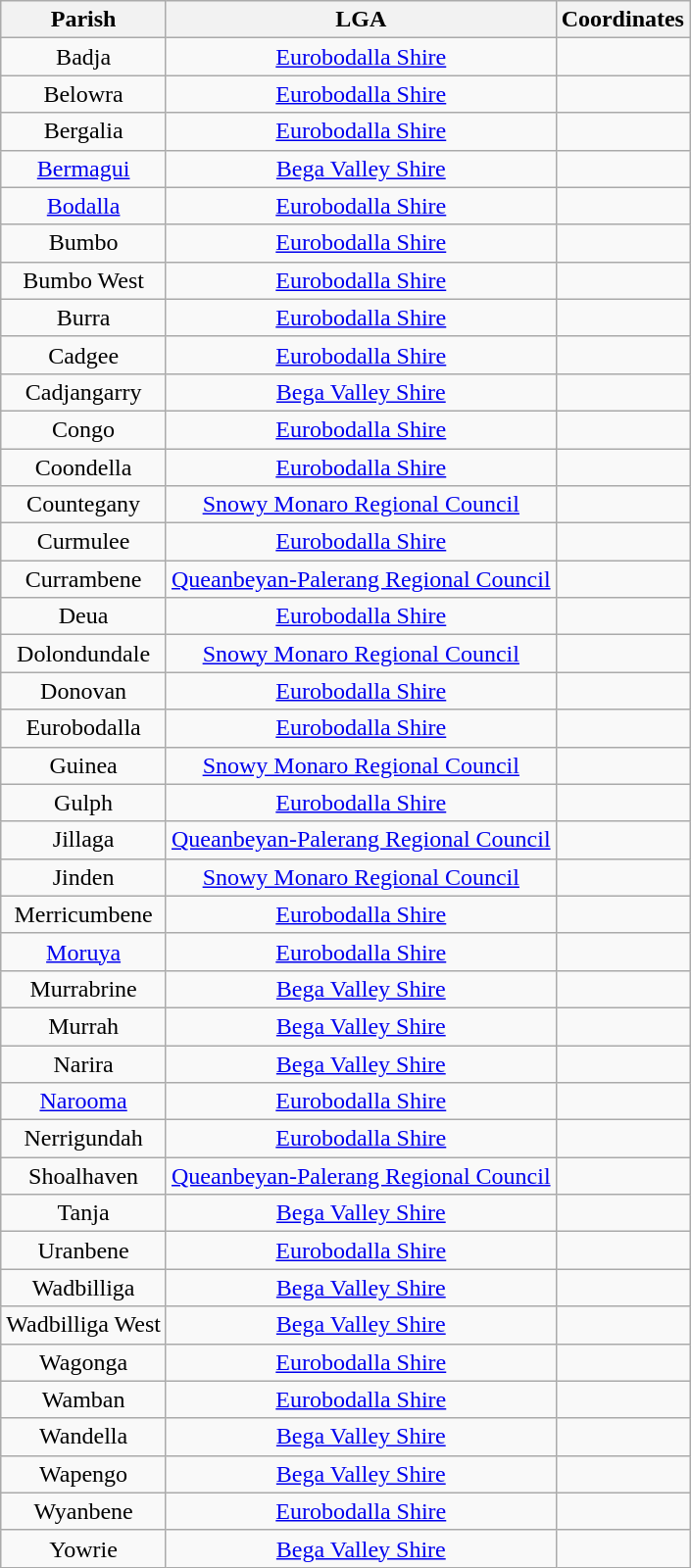<table class="wikitable" style="text-align:center">
<tr>
<th>Parish</th>
<th>LGA</th>
<th>Coordinates</th>
</tr>
<tr>
<td>Badja</td>
<td><a href='#'>Eurobodalla Shire</a></td>
<td></td>
</tr>
<tr>
<td>Belowra</td>
<td><a href='#'>Eurobodalla Shire</a></td>
<td></td>
</tr>
<tr>
<td>Bergalia</td>
<td><a href='#'>Eurobodalla Shire</a></td>
<td></td>
</tr>
<tr>
<td><a href='#'>Bermagui</a></td>
<td><a href='#'>Bega Valley Shire</a></td>
<td></td>
</tr>
<tr>
<td><a href='#'>Bodalla</a></td>
<td><a href='#'>Eurobodalla Shire</a></td>
<td></td>
</tr>
<tr>
<td>Bumbo</td>
<td><a href='#'>Eurobodalla Shire</a></td>
<td></td>
</tr>
<tr>
<td>Bumbo West</td>
<td><a href='#'>Eurobodalla Shire</a></td>
<td></td>
</tr>
<tr>
<td>Burra</td>
<td><a href='#'>Eurobodalla Shire</a></td>
<td></td>
</tr>
<tr>
<td>Cadgee</td>
<td><a href='#'>Eurobodalla Shire</a></td>
<td></td>
</tr>
<tr>
<td>Cadjangarry</td>
<td><a href='#'>Bega Valley Shire</a></td>
<td></td>
</tr>
<tr>
<td>Congo</td>
<td><a href='#'>Eurobodalla Shire</a></td>
<td></td>
</tr>
<tr>
<td>Coondella</td>
<td><a href='#'>Eurobodalla Shire</a></td>
<td></td>
</tr>
<tr>
<td>Countegany</td>
<td><a href='#'>Snowy Monaro Regional Council</a></td>
<td></td>
</tr>
<tr>
<td>Curmulee</td>
<td><a href='#'>Eurobodalla Shire</a></td>
<td></td>
</tr>
<tr>
<td>Currambene</td>
<td><a href='#'>Queanbeyan-Palerang Regional Council</a></td>
<td></td>
</tr>
<tr>
<td>Deua</td>
<td><a href='#'>Eurobodalla Shire</a></td>
<td></td>
</tr>
<tr>
<td>Dolondundale</td>
<td><a href='#'>Snowy Monaro Regional Council</a></td>
<td></td>
</tr>
<tr>
<td>Donovan</td>
<td><a href='#'>Eurobodalla Shire</a></td>
<td></td>
</tr>
<tr>
<td>Eurobodalla</td>
<td><a href='#'>Eurobodalla Shire</a></td>
<td></td>
</tr>
<tr>
<td>Guinea</td>
<td><a href='#'>Snowy Monaro Regional Council</a></td>
<td></td>
</tr>
<tr>
<td>Gulph</td>
<td><a href='#'>Eurobodalla Shire</a></td>
<td></td>
</tr>
<tr>
<td>Jillaga</td>
<td><a href='#'>Queanbeyan-Palerang Regional Council</a></td>
<td></td>
</tr>
<tr>
<td>Jinden</td>
<td><a href='#'>Snowy Monaro Regional Council</a></td>
<td></td>
</tr>
<tr>
<td>Merricumbene</td>
<td><a href='#'>Eurobodalla Shire</a></td>
<td></td>
</tr>
<tr>
<td><a href='#'>Moruya</a></td>
<td><a href='#'>Eurobodalla Shire</a></td>
<td></td>
</tr>
<tr>
<td>Murrabrine</td>
<td><a href='#'>Bega Valley Shire</a></td>
<td></td>
</tr>
<tr>
<td>Murrah</td>
<td><a href='#'>Bega Valley Shire</a></td>
<td></td>
</tr>
<tr>
<td>Narira</td>
<td><a href='#'>Bega Valley Shire</a></td>
<td></td>
</tr>
<tr>
<td><a href='#'>Narooma</a></td>
<td><a href='#'>Eurobodalla Shire</a></td>
<td></td>
</tr>
<tr>
<td>Nerrigundah</td>
<td><a href='#'>Eurobodalla Shire</a></td>
<td></td>
</tr>
<tr>
<td>Shoalhaven</td>
<td><a href='#'>Queanbeyan-Palerang Regional Council</a></td>
<td></td>
</tr>
<tr>
<td>Tanja</td>
<td><a href='#'>Bega Valley Shire</a></td>
<td></td>
</tr>
<tr>
<td>Uranbene</td>
<td><a href='#'>Eurobodalla Shire</a></td>
<td></td>
</tr>
<tr>
<td>Wadbilliga</td>
<td><a href='#'>Bega Valley Shire</a></td>
<td></td>
</tr>
<tr>
<td>Wadbilliga West</td>
<td><a href='#'>Bega Valley Shire</a></td>
<td></td>
</tr>
<tr>
<td>Wagonga</td>
<td><a href='#'>Eurobodalla Shire</a></td>
<td></td>
</tr>
<tr>
<td>Wamban</td>
<td><a href='#'>Eurobodalla Shire</a></td>
<td></td>
</tr>
<tr>
<td>Wandella</td>
<td><a href='#'>Bega Valley Shire</a></td>
<td></td>
</tr>
<tr>
<td>Wapengo</td>
<td><a href='#'>Bega Valley Shire</a></td>
<td></td>
</tr>
<tr>
<td>Wyanbene</td>
<td><a href='#'>Eurobodalla Shire</a></td>
<td></td>
</tr>
<tr>
<td>Yowrie</td>
<td><a href='#'>Bega Valley Shire</a></td>
<td></td>
</tr>
</table>
